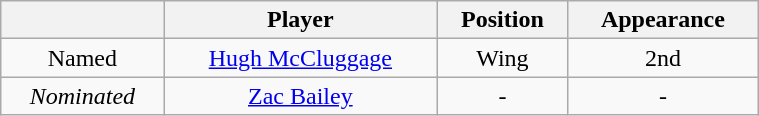<table class="wikitable" style="text-align:center; font-size:100%; width:40%;">
<tr>
<th></th>
<th>Player</th>
<th>Position</th>
<th>Appearance</th>
</tr>
<tr>
<td>Named</td>
<td><a href='#'>Hugh McCluggage</a></td>
<td>Wing</td>
<td>2nd</td>
</tr>
<tr>
<td><em>Nominated</em></td>
<td><a href='#'>Zac Bailey</a></td>
<td>-</td>
<td>-</td>
</tr>
</table>
